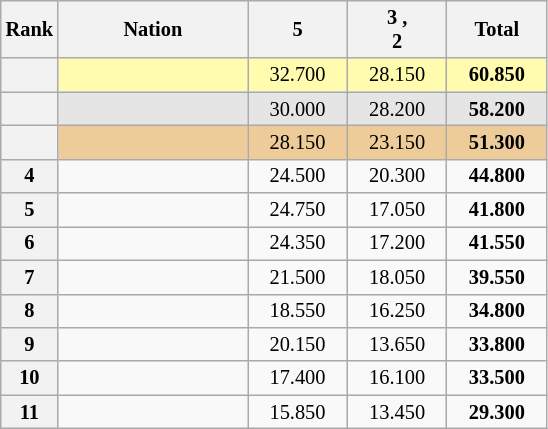<table class="wikitable sortable" style="text-align:center; font-size:85%">
<tr>
<th scope="col" style="width:20px;">Rank</th>
<th scope="col" style="width:120px;">Nation</th>
<th scope="col" style="width:60px;">5 </th>
<th scope="col" style="width:60px;">3 ,<br>2 </th>
<th scope="col" style="width:60px;">Total</th>
</tr>
<tr bgcolor="fffcaf">
<th scope="row"></th>
<td align="left"></td>
<td>32.700</td>
<td>28.150</td>
<td><strong>60.850</strong></td>
</tr>
<tr bgcolor="e5e5e5">
<th scope="row"></th>
<td align="left"></td>
<td>30.000</td>
<td>28.200</td>
<td><strong>58.200</strong></td>
</tr>
<tr bgcolor="eecc99">
<th scope="row"></th>
<td align="left"></td>
<td>28.150</td>
<td>23.150</td>
<td><strong>51.300</strong></td>
</tr>
<tr>
<th scope="row">4</th>
<td align="left"></td>
<td>24.500</td>
<td>20.300</td>
<td><strong>44.800</strong></td>
</tr>
<tr>
<th scope="row">5</th>
<td align="left"></td>
<td>24.750</td>
<td>17.050</td>
<td><strong>41.800</strong></td>
</tr>
<tr>
<th scope="row">6</th>
<td align="left"></td>
<td>24.350</td>
<td>17.200</td>
<td><strong>41.550</strong></td>
</tr>
<tr>
<th scope="row">7</th>
<td align="left"></td>
<td>21.500</td>
<td>18.050</td>
<td><strong>39.550</strong></td>
</tr>
<tr>
<th scope="row">8</th>
<td align="left"></td>
<td>18.550</td>
<td>16.250</td>
<td><strong>34.800</strong></td>
</tr>
<tr>
<th scope="row">9</th>
<td align="left"></td>
<td>20.150</td>
<td>13.650</td>
<td><strong>33.800</strong></td>
</tr>
<tr>
<th scope="row">10</th>
<td align="left"></td>
<td>17.400</td>
<td>16.100</td>
<td><strong>33.500</strong></td>
</tr>
<tr>
<th scope="row">11</th>
<td align="left"></td>
<td>15.850</td>
<td>13.450</td>
<td><strong>29.300</strong></td>
</tr>
</table>
